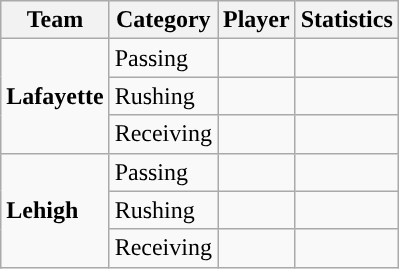<table class="wikitable" style="float: right;">
<tr>
<th>Team</th>
<th>Category</th>
<th>Player</th>
<th>Statistics</th>
</tr>
<tr>
<td rowspan=3><strong>Lafayette</strong></td>
<td>Passing</td>
<td></td>
<td></td>
</tr>
<tr>
<td>Rushing</td>
<td></td>
<td></td>
</tr>
<tr>
<td>Receiving</td>
<td></td>
<td></td>
</tr>
<tr>
<td rowspan=3><strong>Lehigh</strong></td>
<td>Passing</td>
<td></td>
<td></td>
</tr>
<tr>
<td>Rushing</td>
<td></td>
<td></td>
</tr>
<tr>
<td>Receiving</td>
<td></td>
<td></td>
</tr>
</table>
